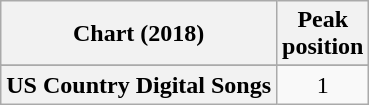<table class="wikitable sortable plainrowheaders" style="text-align:center">
<tr>
<th scope="col">Chart (2018)</th>
<th scope="col">Peak<br> position</th>
</tr>
<tr>
</tr>
<tr>
<th scope="row">US Country Digital Songs</th>
<td>1</td>
</tr>
</table>
